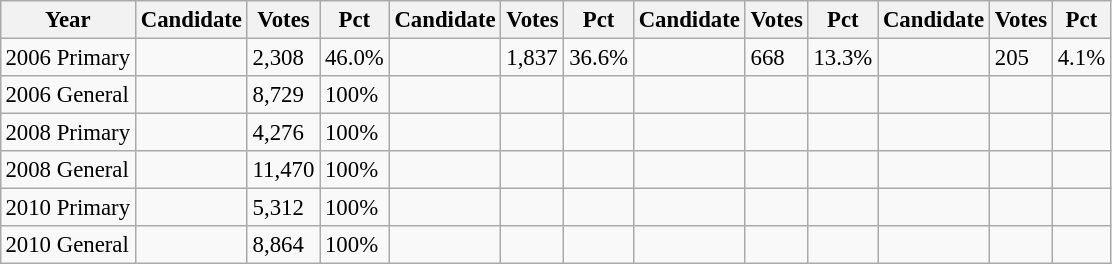<table class="wikitable" style="margin:0.5em ; font-size:95%">
<tr>
<th>Year</th>
<th>Candidate</th>
<th>Votes</th>
<th>Pct</th>
<th>Candidate</th>
<th>Votes</th>
<th>Pct</th>
<th>Candidate</th>
<th>Votes</th>
<th>Pct</th>
<th>Candidate</th>
<th>Votes</th>
<th>Pct</th>
</tr>
<tr>
<td>2006 Primary</td>
<td></td>
<td>2,308</td>
<td>46.0%</td>
<td></td>
<td>1,837</td>
<td>36.6%</td>
<td></td>
<td>668</td>
<td>13.3%</td>
<td></td>
<td>205</td>
<td>4.1%</td>
</tr>
<tr>
<td>2006 General</td>
<td></td>
<td>8,729</td>
<td>100%</td>
<td></td>
<td></td>
<td></td>
<td></td>
<td></td>
<td></td>
<td></td>
<td></td>
<td></td>
</tr>
<tr>
<td>2008 Primary</td>
<td></td>
<td>4,276</td>
<td>100%</td>
<td></td>
<td></td>
<td></td>
<td></td>
<td></td>
<td></td>
<td></td>
<td></td>
<td></td>
</tr>
<tr>
<td>2008 General</td>
<td></td>
<td>11,470</td>
<td>100%</td>
<td></td>
<td></td>
<td></td>
<td></td>
<td></td>
<td></td>
<td></td>
<td></td>
<td></td>
</tr>
<tr>
<td>2010 Primary</td>
<td></td>
<td>5,312</td>
<td>100%</td>
<td></td>
<td></td>
<td></td>
<td></td>
<td></td>
<td></td>
<td></td>
<td></td>
<td></td>
</tr>
<tr>
<td>2010 General</td>
<td></td>
<td>8,864</td>
<td>100%</td>
<td></td>
<td></td>
<td></td>
<td></td>
<td></td>
<td></td>
<td></td>
<td></td>
<td></td>
</tr>
</table>
